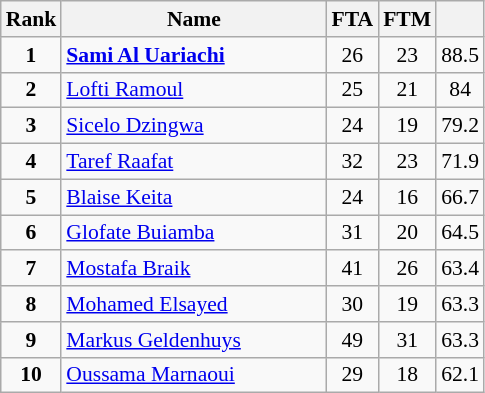<table class="wikitable" style="text-align:center; font-size:90%;">
<tr>
<th width=10px>Rank</th>
<th width=170px>Name</th>
<th width=10px>FTA</th>
<th width=10px>FTM</th>
<th width=10px></th>
</tr>
<tr>
<td><strong>1</strong></td>
<td align=left> <strong><a href='#'>Sami Al Uariachi</a></strong></td>
<td>26</td>
<td>23</td>
<td>88.5</td>
</tr>
<tr>
<td><strong>2</strong></td>
<td align=left> <a href='#'>Lofti Ramoul</a></td>
<td>25</td>
<td>21</td>
<td>84</td>
</tr>
<tr>
<td><strong>3</strong></td>
<td align=left> <a href='#'>Sicelo Dzingwa</a></td>
<td>24</td>
<td>19</td>
<td>79.2</td>
</tr>
<tr>
<td><strong>4</strong></td>
<td align=left> <a href='#'>Taref Raafat</a></td>
<td>32</td>
<td>23</td>
<td>71.9</td>
</tr>
<tr>
<td><strong>5</strong></td>
<td align=left> <a href='#'>Blaise Keita</a></td>
<td>24</td>
<td>16</td>
<td>66.7</td>
</tr>
<tr>
<td><strong>6</strong></td>
<td align=left> <a href='#'>Glofate Buiamba</a></td>
<td>31</td>
<td>20</td>
<td>64.5</td>
</tr>
<tr>
<td><strong>7</strong></td>
<td align=left> <a href='#'>Mostafa Braik</a></td>
<td>41</td>
<td>26</td>
<td>63.4</td>
</tr>
<tr>
<td><strong>8</strong></td>
<td align=left> <a href='#'>Mohamed Elsayed</a></td>
<td>30</td>
<td>19</td>
<td>63.3</td>
</tr>
<tr>
<td><strong>9</strong></td>
<td align=left> <a href='#'>Markus Geldenhuys</a></td>
<td>49</td>
<td>31</td>
<td>63.3</td>
</tr>
<tr>
<td><strong>10</strong></td>
<td align=left> <a href='#'>Oussama Marnaoui</a></td>
<td>29</td>
<td>18</td>
<td>62.1</td>
</tr>
</table>
